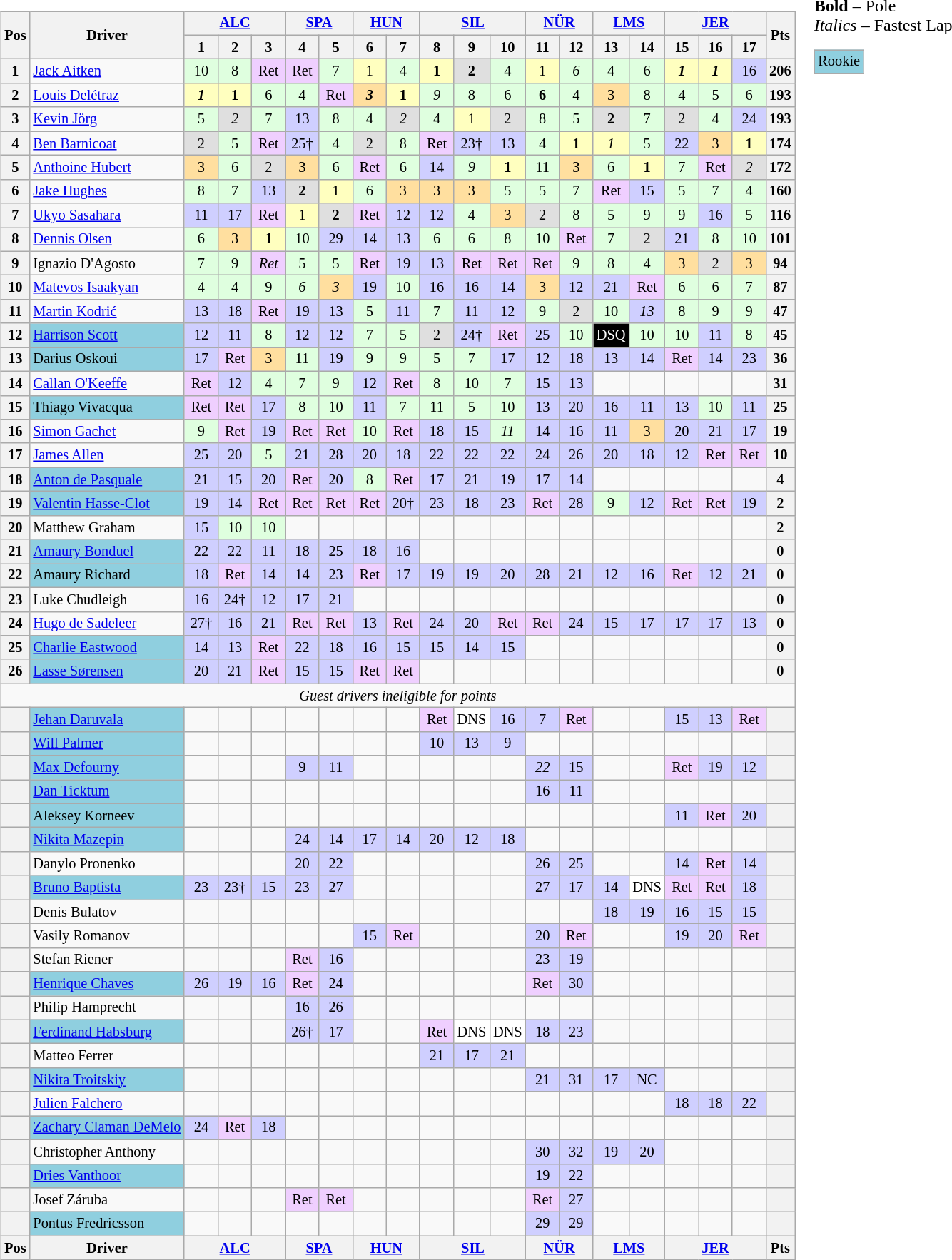<table>
<tr>
<td><br><table class="wikitable" style="font-size: 85%; text-align:center">
<tr>
<th rowspan=2>Pos</th>
<th rowspan=2>Driver</th>
<th colspan=3><a href='#'>ALC</a><br></th>
<th colspan=2><a href='#'>SPA</a><br></th>
<th colspan=2><a href='#'>HUN</a><br></th>
<th colspan=3><a href='#'>SIL</a><br></th>
<th colspan=2><a href='#'>NÜR</a><br></th>
<th colspan=2><a href='#'>LMS</a><br></th>
<th colspan=3><a href='#'>JER</a><br></th>
<th rowspan=2>Pts</th>
</tr>
<tr>
<th width=25>1</th>
<th width=25>2</th>
<th width=25>3</th>
<th width=25>4</th>
<th width=25>5</th>
<th width=25>6</th>
<th width=25>7</th>
<th width=25>8</th>
<th width=25>9</th>
<th width=25>10</th>
<th width=25>11</th>
<th width=25>12</th>
<th width=25>13</th>
<th width=25>14</th>
<th width=25>15</th>
<th width=25>16</th>
<th width=25>17</th>
</tr>
<tr>
<th>1</th>
<td align=left> <a href='#'>Jack Aitken</a></td>
<td style="background:#DFFFDF;">10</td>
<td style="background:#DFFFDF;">8</td>
<td style="background:#EFCFFF;">Ret</td>
<td style="background:#EFCFFF;">Ret</td>
<td style="background:#DFFFDF;">7</td>
<td style="background:#FFFFBF;">1</td>
<td style="background:#DFFFDF;">4</td>
<td style="background:#FFFFBF;"><strong>1</strong></td>
<td style="background:#DFDFDF;"><strong>2</strong></td>
<td style="background:#DFFFDF;">4</td>
<td style="background:#FFFFBF;">1</td>
<td style="background:#DFFFDF;"><em>6</em></td>
<td style="background:#DFFFDF;">4</td>
<td style="background:#DFFFDF;">6</td>
<td style="background:#FFFFBF;"><strong><em>1</em></strong></td>
<td style="background:#FFFFBF;"><strong><em>1</em></strong></td>
<td style="background:#CFCFFF;">16</td>
<th>206</th>
</tr>
<tr>
<th>2</th>
<td align=left> <a href='#'>Louis Delétraz</a></td>
<td style="background:#FFFFBF;"><strong><em>1</em></strong></td>
<td style="background:#FFFFBF;"><strong>1</strong></td>
<td style="background:#DFFFDF;">6</td>
<td style="background:#DFFFDF;">4</td>
<td style="background:#EFCFFF;">Ret</td>
<td style="background:#FFDF9F;"><strong><em>3</em></strong></td>
<td style="background:#FFFFBF;"><strong>1</strong></td>
<td style="background:#DFFFDF;"><em>9</em></td>
<td style="background:#DFFFDF;">8</td>
<td style="background:#DFFFDF;">6</td>
<td style="background:#DFFFDF;"><strong>6</strong></td>
<td style="background:#DFFFDF;">4</td>
<td style="background:#FFDF9F;">3</td>
<td style="background:#DFFFDF;">8</td>
<td style="background:#DFFFDF;">4</td>
<td style="background:#DFFFDF;">5</td>
<td style="background:#DFFFDF;">6</td>
<th>193</th>
</tr>
<tr>
<th>3</th>
<td align=left> <a href='#'>Kevin Jörg</a></td>
<td style="background:#DFFFDF;">5</td>
<td style="background:#DFDFDF;"><em>2</em></td>
<td style="background:#DFFFDF;">7</td>
<td style="background:#CFCFFF;">13</td>
<td style="background:#DFFFDF;">8</td>
<td style="background:#DFFFDF;">4</td>
<td style="background:#DFDFDF;"><em>2</em></td>
<td style="background:#DFFFDF;">4</td>
<td style="background:#FFFFBF;">1</td>
<td style="background:#DFDFDF;">2</td>
<td style="background:#DFFFDF;">8</td>
<td style="background:#DFFFDF;">5</td>
<td style="background:#DFDFDF;"><strong>2</strong></td>
<td style="background:#DFFFDF;">7</td>
<td style="background:#DFDFDF;">2</td>
<td style="background:#DFFFDF;">4</td>
<td style="background:#CFCFFF;">24</td>
<th>193</th>
</tr>
<tr>
<th>4</th>
<td align=left> <a href='#'>Ben Barnicoat</a></td>
<td style="background:#DFDFDF;">2</td>
<td style="background:#DFFFDF;">5</td>
<td style="background:#EFCFFF;">Ret</td>
<td style="background:#CFCFFF;">25†</td>
<td style="background:#DFFFDF;">4</td>
<td style="background:#DFDFDF;">2</td>
<td style="background:#DFFFDF;">8</td>
<td style="background:#EFCFFF;">Ret</td>
<td style="background:#CFCFFF;">23†</td>
<td style="background:#CFCFFF;">13</td>
<td style="background:#DFFFDF;">4</td>
<td style="background:#FFFFBF;"><strong>1</strong></td>
<td style="background:#FFFFBF;"><em>1</em></td>
<td style="background:#DFFFDF;">5</td>
<td style="background:#CFCFFF;">22</td>
<td style="background:#FFDF9F;">3</td>
<td style="background:#FFFFBF;"><strong>1</strong></td>
<th>174</th>
</tr>
<tr>
<th>5</th>
<td align=left> <a href='#'>Anthoine Hubert</a></td>
<td style="background:#FFDF9F;">3</td>
<td style="background:#DFFFDF;">6</td>
<td style="background:#DFDFDF;">2</td>
<td style="background:#FFDF9F;">3</td>
<td style="background:#DFFFDF;">6</td>
<td style="background:#EFCFFF;">Ret</td>
<td style="background:#DFFFDF;">6</td>
<td style="background:#CFCFFF;">14</td>
<td style="background:#DFFFDF;"><em>9</em></td>
<td style="background:#FFFFBF;"><strong>1</strong></td>
<td style="background:#DFFFDF;">11</td>
<td style="background:#FFDF9F;">3</td>
<td style="background:#DFFFDF;">6</td>
<td style="background:#FFFFBF;"><strong>1</strong></td>
<td style="background:#DFFFDF;">7</td>
<td style="background:#EFCFFF;">Ret</td>
<td style="background:#DFDFDF;"><em>2</em></td>
<th>172</th>
</tr>
<tr>
<th>6</th>
<td align=left> <a href='#'>Jake Hughes</a></td>
<td style="background:#DFFFDF;">8</td>
<td style="background:#DFFFDF;">7</td>
<td style="background:#CFCFFF;">13</td>
<td style="background:#DFDFDF;"><strong>2</strong></td>
<td style="background:#FFFFBF;">1</td>
<td style="background:#DFFFDF;">6</td>
<td style="background:#FFDF9F;">3</td>
<td style="background:#FFDF9F;">3</td>
<td style="background:#FFDF9F;">3</td>
<td style="background:#DFFFDF;">5</td>
<td style="background:#DFFFDF;">5</td>
<td style="background:#DFFFDF;">7</td>
<td style="background:#EFCFFF;">Ret</td>
<td style="background:#CFCFFF;">15</td>
<td style="background:#DFFFDF;">5</td>
<td style="background:#DFFFDF;">7</td>
<td style="background:#DFFFDF;">4</td>
<th>160</th>
</tr>
<tr>
<th>7</th>
<td align=left> <a href='#'>Ukyo Sasahara</a></td>
<td style="background:#CFCFFF;">11</td>
<td style="background:#CFCFFF;">17</td>
<td style="background:#EFCFFF;">Ret</td>
<td style="background:#FFFFBF;">1</td>
<td style="background:#DFDFDF;"><strong>2</strong></td>
<td style="background:#EFCFFF;">Ret</td>
<td style="background:#CFCFFF;">12</td>
<td style="background:#CFCFFF;">12</td>
<td style="background:#DFFFDF;">4</td>
<td style="background:#FFDF9F;">3</td>
<td style="background:#DFDFDF;">2</td>
<td style="background:#DFFFDF;">8</td>
<td style="background:#DFFFDF;">5</td>
<td style="background:#DFFFDF;">9</td>
<td style="background:#DFFFDF;">9</td>
<td style="background:#CFCFFF;">16</td>
<td style="background:#DFFFDF;">5</td>
<th>116</th>
</tr>
<tr>
<th>8</th>
<td align=left> <a href='#'>Dennis Olsen</a></td>
<td style="background:#DFFFDF;">6</td>
<td style="background:#FFDF9F;">3</td>
<td style="background:#FFFFBF;"><strong>1</strong></td>
<td style="background:#DFFFDF;">10</td>
<td style="background:#CFCFFF;">29</td>
<td style="background:#CFCFFF;">14</td>
<td style="background:#CFCFFF;">13</td>
<td style="background:#DFFFDF;">6</td>
<td style="background:#DFFFDF;">6</td>
<td style="background:#DFFFDF;">8</td>
<td style="background:#DFFFDF;">10</td>
<td style="background:#EFCFFF;">Ret</td>
<td style="background:#DFFFDF;">7</td>
<td style="background:#DFDFDF;">2</td>
<td style="background:#CFCFFF;">21</td>
<td style="background:#DFFFDF;">8</td>
<td style="background:#DFFFDF;">10</td>
<th>101</th>
</tr>
<tr>
<th>9</th>
<td align=left> Ignazio D'Agosto</td>
<td style="background:#DFFFDF;">7</td>
<td style="background:#DFFFDF;">9</td>
<td style="background:#EFCFFF;"><em>Ret</em></td>
<td style="background:#DFFFDF;">5</td>
<td style="background:#DFFFDF;">5</td>
<td style="background:#EFCFFF;">Ret</td>
<td style="background:#CFCFFF;">19</td>
<td style="background:#CFCFFF;">13</td>
<td style="background:#EFCFFF;">Ret</td>
<td style="background:#EFCFFF;">Ret</td>
<td style="background:#EFCFFF;">Ret</td>
<td style="background:#DFFFDF;">9</td>
<td style="background:#DFFFDF;">8</td>
<td style="background:#DFFFDF;">4</td>
<td style="background:#FFDF9F;">3</td>
<td style="background:#DFDFDF;">2</td>
<td style="background:#FFDF9F;">3</td>
<th>94</th>
</tr>
<tr>
<th>10</th>
<td align=left> <a href='#'>Matevos Isaakyan</a></td>
<td style="background:#DFFFDF;">4</td>
<td style="background:#DFFFDF;">4</td>
<td style="background:#DFFFDF;">9</td>
<td style="background:#DFFFDF;"><em>6</em></td>
<td style="background:#FFDF9F;"><em>3</em></td>
<td style="background:#CFCFFF;">19</td>
<td style="background:#DFFFDF;">10</td>
<td style="background:#CFCFFF;">16</td>
<td style="background:#CFCFFF;">16</td>
<td style="background:#CFCFFF;">14</td>
<td style="background:#FFDF9F;">3</td>
<td style="background:#CFCFFF;">12</td>
<td style="background:#CFCFFF;">21</td>
<td style="background:#EFCFFF;">Ret</td>
<td style="background:#DFFFDF;">6</td>
<td style="background:#DFFFDF;">6</td>
<td style="background:#DFFFDF;">7</td>
<th>87</th>
</tr>
<tr>
<th>11</th>
<td align=left> <a href='#'>Martin Kodrić</a></td>
<td style="background:#CFCFFF;">13</td>
<td style="background:#CFCFFF;">18</td>
<td style="background:#EFCFFF;">Ret</td>
<td style="background:#CFCFFF;">19</td>
<td style="background:#CFCFFF;">13</td>
<td style="background:#DFFFDF;">5</td>
<td style="background:#CFCFFF;">11</td>
<td style="background:#DFFFDF;">7</td>
<td style="background:#CFCFFF;">11</td>
<td style="background:#CFCFFF;">12</td>
<td style="background:#DFFFDF;">9</td>
<td style="background:#DFDFDF;">2</td>
<td style="background:#DFFFDF;">10</td>
<td style="background:#CFCFFF;"><em>13</em></td>
<td style="background:#DFFFDF;">8</td>
<td style="background:#DFFFDF;">9</td>
<td style="background:#DFFFDF;">9</td>
<th>47</th>
</tr>
<tr>
<th>12</th>
<td align=left style="background:#8FCFDF;"> <a href='#'>Harrison Scott</a></td>
<td style="background:#CFCFFF;">12</td>
<td style="background:#CFCFFF;">11</td>
<td style="background:#DFFFDF;">8</td>
<td style="background:#CFCFFF;">12</td>
<td style="background:#CFCFFF;">12</td>
<td style="background:#DFFFDF;">7</td>
<td style="background:#DFFFDF;">5</td>
<td style="background:#DFDFDF;">2</td>
<td style="background:#CFCFFF;">24†</td>
<td style="background:#EFCFFF;">Ret</td>
<td style="background:#CFCFFF;">25</td>
<td style="background:#DFFFDF;">10</td>
<td style="background:black; color:white;">DSQ</td>
<td style="background:#DFFFDF;">10</td>
<td style="background:#DFFFDF;">10</td>
<td style="background:#CFCFFF;">11</td>
<td style="background:#DFFFDF;">8</td>
<th>45</th>
</tr>
<tr>
<th>13</th>
<td align=left style="background:#8FCFDF;"> Darius Oskoui</td>
<td style="background:#CFCFFF;">17</td>
<td style="background:#EFCFFF;">Ret</td>
<td style="background:#FFDF9F;">3</td>
<td style="background:#DFFFDF;">11</td>
<td style="background:#CFCFFF;">19</td>
<td style="background:#DFFFDF;">9</td>
<td style="background:#DFFFDF;">9</td>
<td style="background:#DFFFDF;">5</td>
<td style="background:#DFFFDF;">7</td>
<td style="background:#CFCFFF;">17</td>
<td style="background:#CFCFFF;">12</td>
<td style="background:#CFCFFF;">18</td>
<td style="background:#CFCFFF;">13</td>
<td style="background:#CFCFFF;">14</td>
<td style="background:#EFCFFF;">Ret</td>
<td style="background:#CFCFFF;">14</td>
<td style="background:#CFCFFF;">23</td>
<th>36</th>
</tr>
<tr>
<th>14</th>
<td align=left> <a href='#'>Callan O'Keeffe</a></td>
<td style="background:#EFCFFF;">Ret</td>
<td style="background:#CFCFFF;">12</td>
<td style="background:#DFFFDF;">4</td>
<td style="background:#DFFFDF;">7</td>
<td style="background:#DFFFDF;">9</td>
<td style="background:#CFCFFF;">12</td>
<td style="background:#EFCFFF;">Ret</td>
<td style="background:#DFFFDF;">8</td>
<td style="background:#DFFFDF;">10</td>
<td style="background:#DFFFDF;">7</td>
<td style="background:#CFCFFF;">15</td>
<td style="background:#CFCFFF;">13</td>
<td></td>
<td></td>
<td></td>
<td></td>
<td></td>
<th>31</th>
</tr>
<tr>
<th>15</th>
<td align=left style="background:#8FCFDF;"> Thiago Vivacqua</td>
<td style="background:#EFCFFF;">Ret</td>
<td style="background:#EFCFFF;">Ret</td>
<td style="background:#CFCFFF;">17</td>
<td style="background:#DFFFDF;">8</td>
<td style="background:#DFFFDF;">10</td>
<td style="background:#CFCFFF;">11</td>
<td style="background:#DFFFDF;">7</td>
<td style="background:#DFFFDF;">11</td>
<td style="background:#DFFFDF;">5</td>
<td style="background:#DFFFDF;">10</td>
<td style="background:#CFCFFF;">13</td>
<td style="background:#CFCFFF;">20</td>
<td style="background:#CFCFFF;">16</td>
<td style="background:#CFCFFF;">11</td>
<td style="background:#CFCFFF;">13</td>
<td style="background:#DFFFDF;">10</td>
<td style="background:#CFCFFF;">11</td>
<th>25</th>
</tr>
<tr>
<th>16</th>
<td align=left> <a href='#'>Simon Gachet</a></td>
<td style="background:#DFFFDF;">9</td>
<td style="background:#EFCFFF;">Ret</td>
<td style="background:#CFCFFF;">19</td>
<td style="background:#EFCFFF;">Ret</td>
<td style="background:#EFCFFF;">Ret</td>
<td style="background:#DFFFDF;">10</td>
<td style="background:#EFCFFF;">Ret</td>
<td style="background:#CFCFFF;">18</td>
<td style="background:#CFCFFF;">15</td>
<td style="background:#DFFFDF;"><em>11</em></td>
<td style="background:#CFCFFF;">14</td>
<td style="background:#CFCFFF;">16</td>
<td style="background:#CFCFFF;">11</td>
<td style="background:#FFDF9F;">3</td>
<td style="background:#CFCFFF;">20</td>
<td style="background:#CFCFFF;">21</td>
<td style="background:#CFCFFF;">17</td>
<th>19</th>
</tr>
<tr>
<th>17</th>
<td align=left> <a href='#'>James Allen</a></td>
<td style="background:#CFCFFF;">25</td>
<td style="background:#CFCFFF;">20</td>
<td style="background:#DFFFDF;">5</td>
<td style="background:#CFCFFF;">21</td>
<td style="background:#CFCFFF;">28</td>
<td style="background:#CFCFFF;">20</td>
<td style="background:#CFCFFF;">18</td>
<td style="background:#CFCFFF;">22</td>
<td style="background:#CFCFFF;">22</td>
<td style="background:#CFCFFF;">22</td>
<td style="background:#CFCFFF;">24</td>
<td style="background:#CFCFFF;">26</td>
<td style="background:#CFCFFF;">20</td>
<td style="background:#CFCFFF;">18</td>
<td style="background:#CFCFFF;">12</td>
<td style="background:#EFCFFF;">Ret</td>
<td style="background:#EFCFFF;">Ret</td>
<th>10</th>
</tr>
<tr>
<th>18</th>
<td align=left style="background:#8FCFDF;"> <a href='#'>Anton de Pasquale</a></td>
<td style="background:#CFCFFF;">21</td>
<td style="background:#CFCFFF;">15</td>
<td style="background:#CFCFFF;">20</td>
<td style="background:#EFCFFF;">Ret</td>
<td style="background:#CFCFFF;">20</td>
<td style="background:#DFFFDF;">8</td>
<td style="background:#EFCFFF;">Ret</td>
<td style="background:#CFCFFF;">17</td>
<td style="background:#CFCFFF;">21</td>
<td style="background:#CFCFFF;">19</td>
<td style="background:#CFCFFF;">17</td>
<td style="background:#CFCFFF;">14</td>
<td></td>
<td></td>
<td></td>
<td></td>
<td></td>
<th>4</th>
</tr>
<tr>
<th>19</th>
<td align=left style="background:#8FCFDF;"> <a href='#'>Valentin Hasse-Clot</a></td>
<td style="background:#CFCFFF;">19</td>
<td style="background:#CFCFFF;">14</td>
<td style="background:#EFCFFF;">Ret</td>
<td style="background:#EFCFFF;">Ret</td>
<td style="background:#EFCFFF;">Ret</td>
<td style="background:#EFCFFF;">Ret</td>
<td style="background:#CFCFFF;">20†</td>
<td style="background:#CFCFFF;">23</td>
<td style="background:#CFCFFF;">18</td>
<td style="background:#CFCFFF;">23</td>
<td style="background:#EFCFFF;">Ret</td>
<td style="background:#CFCFFF;">28</td>
<td style="background:#DFFFDF;">9</td>
<td style="background:#CFCFFF;">12</td>
<td style="background:#EFCFFF;">Ret</td>
<td style="background:#EFCFFF;">Ret</td>
<td style="background:#CFCFFF;">19</td>
<th>2</th>
</tr>
<tr>
<th>20</th>
<td align=left> Matthew Graham</td>
<td style="background:#CFCFFF;">15</td>
<td style="background:#DFFFDF;">10</td>
<td style="background:#DFFFDF;">10</td>
<td></td>
<td></td>
<td></td>
<td></td>
<td></td>
<td></td>
<td></td>
<td></td>
<td></td>
<td></td>
<td></td>
<td></td>
<td></td>
<td></td>
<th>2</th>
</tr>
<tr>
<th>21</th>
<td align=left style="background:#8FCFDF;"> <a href='#'>Amaury Bonduel</a></td>
<td style="background:#CFCFFF;">22</td>
<td style="background:#CFCFFF;">22</td>
<td style="background:#CFCFFF;">11</td>
<td style="background:#CFCFFF;">18</td>
<td style="background:#CFCFFF;">25</td>
<td style="background:#CFCFFF;">18</td>
<td style="background:#CFCFFF;">16</td>
<td></td>
<td></td>
<td></td>
<td></td>
<td></td>
<td></td>
<td></td>
<td></td>
<td></td>
<td></td>
<th>0</th>
</tr>
<tr>
<th>22</th>
<td align=left style="background:#8FCFDF;"> Amaury Richard</td>
<td style="background:#CFCFFF;">18</td>
<td style="background:#EFCFFF;">Ret</td>
<td style="background:#CFCFFF;">14</td>
<td style="background:#CFCFFF;">14</td>
<td style="background:#CFCFFF;">23</td>
<td style="background:#EFCFFF;">Ret</td>
<td style="background:#CFCFFF;">17</td>
<td style="background:#CFCFFF;">19</td>
<td style="background:#CFCFFF;">19</td>
<td style="background:#CFCFFF;">20</td>
<td style="background:#CFCFFF;">28</td>
<td style="background:#CFCFFF;">21</td>
<td style="background:#CFCFFF;">12</td>
<td style="background:#CFCFFF;">16</td>
<td style="background:#EFCFFF;">Ret</td>
<td style="background:#CFCFFF;">12</td>
<td style="background:#CFCFFF;">21</td>
<th>0</th>
</tr>
<tr>
<th>23</th>
<td align=left> Luke Chudleigh</td>
<td style="background:#CFCFFF;">16</td>
<td style="background:#CFCFFF;">24†</td>
<td style="background:#CFCFFF;">12</td>
<td style="background:#CFCFFF;">17</td>
<td style="background:#CFCFFF;">21</td>
<td></td>
<td></td>
<td></td>
<td></td>
<td></td>
<td></td>
<td></td>
<td></td>
<td></td>
<td></td>
<td></td>
<td></td>
<th>0</th>
</tr>
<tr>
<th>24</th>
<td align=left> <a href='#'>Hugo de Sadeleer</a></td>
<td style="background:#CFCFFF;">27†</td>
<td style="background:#CFCFFF;">16</td>
<td style="background:#CFCFFF;">21</td>
<td style="background:#EFCFFF;">Ret</td>
<td style="background:#EFCFFF;">Ret</td>
<td style="background:#CFCFFF;">13</td>
<td style="background:#EFCFFF;">Ret</td>
<td style="background:#CFCFFF;">24</td>
<td style="background:#CFCFFF;">20</td>
<td style="background:#EFCFFF;">Ret</td>
<td style="background:#EFCFFF;">Ret</td>
<td style="background:#CFCFFF;">24</td>
<td style="background:#CFCFFF;">15</td>
<td style="background:#CFCFFF;">17</td>
<td style="background:#CFCFFF;">17</td>
<td style="background:#CFCFFF;">17</td>
<td style="background:#CFCFFF;">13</td>
<th>0</th>
</tr>
<tr>
<th>25</th>
<td align=left style="background:#8FCFDF;"> <a href='#'>Charlie Eastwood</a></td>
<td style="background:#CFCFFF;">14</td>
<td style="background:#CFCFFF;">13</td>
<td style="background:#EFCFFF;">Ret</td>
<td style="background:#CFCFFF;">22</td>
<td style="background:#CFCFFF;">18</td>
<td style="background:#CFCFFF;">16</td>
<td style="background:#CFCFFF;">15</td>
<td style="background:#CFCFFF;">15</td>
<td style="background:#CFCFFF;">14</td>
<td style="background:#CFCFFF;">15</td>
<td></td>
<td></td>
<td></td>
<td></td>
<td></td>
<td></td>
<td></td>
<th>0</th>
</tr>
<tr>
<th>26</th>
<td align=left style="background:#8FCFDF;"> <a href='#'>Lasse Sørensen</a></td>
<td style="background:#CFCFFF;">20</td>
<td style="background:#CFCFFF;">21</td>
<td style="background:#EFCFFF;">Ret</td>
<td style="background:#CFCFFF;">15</td>
<td style="background:#CFCFFF;">15</td>
<td style="background:#EFCFFF;">Ret</td>
<td style="background:#EFCFFF;">Ret</td>
<td></td>
<td></td>
<td></td>
<td></td>
<td></td>
<td></td>
<td></td>
<td></td>
<td></td>
<td></td>
<th>0</th>
</tr>
<tr>
<td colspan=20 align=center><em>Guest drivers ineligible for points</em></td>
</tr>
<tr>
<th></th>
<td align=left style="background:#8FCFDF;"> <a href='#'>Jehan Daruvala</a></td>
<td></td>
<td></td>
<td></td>
<td></td>
<td></td>
<td></td>
<td></td>
<td style="background:#EFCFFF;">Ret</td>
<td style="background:#FFFFFF;">DNS</td>
<td style="background:#CFCFFF;">16</td>
<td style="background:#CFCFFF;">7</td>
<td style="background:#EFCFFF;">Ret</td>
<td></td>
<td></td>
<td style="background:#CFCFFF;">15</td>
<td style="background:#CFCFFF;">13</td>
<td style="background:#EFCFFF;">Ret</td>
<th></th>
</tr>
<tr>
<th></th>
<td align=left style="background:#8FCFDF;"> <a href='#'>Will Palmer</a></td>
<td></td>
<td></td>
<td></td>
<td></td>
<td></td>
<td></td>
<td></td>
<td style="background:#CFCFFF;">10</td>
<td style="background:#CFCFFF;">13</td>
<td style="background:#CFCFFF;">9</td>
<td></td>
<td></td>
<td></td>
<td></td>
<td></td>
<td></td>
<td></td>
<th></th>
</tr>
<tr>
<th></th>
<td align=left style="background:#8FCFDF;"> <a href='#'>Max Defourny</a></td>
<td></td>
<td></td>
<td></td>
<td style="background:#CFCFFF;">9</td>
<td style="background:#CFCFFF;">11</td>
<td></td>
<td></td>
<td></td>
<td></td>
<td></td>
<td style="background:#CFCFFF;"><em>22</em></td>
<td style="background:#CFCFFF;">15</td>
<td></td>
<td></td>
<td style="background:#EFCFFF;">Ret</td>
<td style="background:#CFCFFF;">19</td>
<td style="background:#CFCFFF;">12</td>
<th></th>
</tr>
<tr>
<th></th>
<td align=left style="background:#8FCFDF;"> <a href='#'>Dan Ticktum</a></td>
<td></td>
<td></td>
<td></td>
<td></td>
<td></td>
<td></td>
<td></td>
<td></td>
<td></td>
<td></td>
<td style="background:#CFCFFF;">16</td>
<td style="background:#CFCFFF;">11</td>
<td></td>
<td></td>
<td></td>
<td></td>
<td></td>
<th></th>
</tr>
<tr>
<th></th>
<td align=left style="background:#8FCFDF;"> Aleksey Korneev</td>
<td></td>
<td></td>
<td></td>
<td></td>
<td></td>
<td></td>
<td></td>
<td></td>
<td></td>
<td></td>
<td></td>
<td></td>
<td></td>
<td></td>
<td style="background:#CFCFFF;">11</td>
<td style="background:#EFCFFF;">Ret</td>
<td style="background:#CFCFFF;">20</td>
<th></th>
</tr>
<tr>
<th></th>
<td align=left style="background:#8FCFDF;"> <a href='#'>Nikita Mazepin</a></td>
<td></td>
<td></td>
<td></td>
<td style="background:#CFCFFF;">24</td>
<td style="background:#CFCFFF;">14</td>
<td style="background:#CFCFFF;">17</td>
<td style="background:#CFCFFF;">14</td>
<td style="background:#CFCFFF;">20</td>
<td style="background:#CFCFFF;">12</td>
<td style="background:#CFCFFF;">18</td>
<td></td>
<td></td>
<td></td>
<td></td>
<td></td>
<td></td>
<td></td>
<th></th>
</tr>
<tr>
<th></th>
<td align=left> Danylo Pronenko</td>
<td></td>
<td></td>
<td></td>
<td style="background:#CFCFFF;">20</td>
<td style="background:#CFCFFF;">22</td>
<td></td>
<td></td>
<td></td>
<td></td>
<td></td>
<td style="background:#CFCFFF;">26</td>
<td style="background:#CFCFFF;">25</td>
<td></td>
<td></td>
<td style="background:#CFCFFF;">14</td>
<td style="background:#EFCFFF;">Ret</td>
<td style="background:#CFCFFF;">14</td>
<th></th>
</tr>
<tr>
<th></th>
<td align=left style="background:#8FCFDF;"> <a href='#'>Bruno Baptista</a></td>
<td style="background:#CFCFFF;">23</td>
<td style="background:#CFCFFF;">23†</td>
<td style="background:#CFCFFF;">15</td>
<td style="background:#CFCFFF;">23</td>
<td style="background:#CFCFFF;">27</td>
<td></td>
<td></td>
<td></td>
<td></td>
<td></td>
<td style="background:#CFCFFF;">27</td>
<td style="background:#CFCFFF;">17</td>
<td style="background:#CFCFFF;">14</td>
<td style="background:#FFFFFF;">DNS</td>
<td style="background:#EFCFFF;">Ret</td>
<td style="background:#EFCFFF;">Ret</td>
<td style="background:#CFCFFF;">18</td>
<th></th>
</tr>
<tr>
<th></th>
<td align=left> Denis Bulatov</td>
<td></td>
<td></td>
<td></td>
<td></td>
<td></td>
<td></td>
<td></td>
<td></td>
<td></td>
<td></td>
<td></td>
<td></td>
<td style="background:#CFCFFF;">18</td>
<td style="background:#CFCFFF;">19</td>
<td style="background:#CFCFFF;">16</td>
<td style="background:#CFCFFF;">15</td>
<td style="background:#CFCFFF;">15</td>
<th></th>
</tr>
<tr>
<th></th>
<td align=left> Vasily Romanov</td>
<td></td>
<td></td>
<td></td>
<td></td>
<td></td>
<td style="background:#CFCFFF;">15</td>
<td style="background:#EFCFFF;">Ret</td>
<td></td>
<td></td>
<td></td>
<td style="background:#CFCFFF;">20</td>
<td style="background:#EFCFFF;">Ret</td>
<td></td>
<td></td>
<td style="background:#CFCFFF;">19</td>
<td style="background:#CFCFFF;">20</td>
<td style="background:#EFCFFF;">Ret</td>
<th></th>
</tr>
<tr>
<th></th>
<td align=left> Stefan Riener</td>
<td></td>
<td></td>
<td></td>
<td style="background:#EFCFFF;">Ret</td>
<td style="background:#CFCFFF;">16</td>
<td></td>
<td></td>
<td></td>
<td></td>
<td></td>
<td style="background:#CFCFFF;">23</td>
<td style="background:#CFCFFF;">19</td>
<td></td>
<td></td>
<td></td>
<td></td>
<td></td>
<th></th>
</tr>
<tr>
<th></th>
<td align=left style="background:#8FCFDF;"> <a href='#'>Henrique Chaves</a></td>
<td style="background:#CFCFFF;">26</td>
<td style="background:#CFCFFF;">19</td>
<td style="background:#CFCFFF;">16</td>
<td style="background:#EFCFFF;">Ret</td>
<td style="background:#CFCFFF;">24</td>
<td></td>
<td></td>
<td></td>
<td></td>
<td></td>
<td style="background:#EFCFFF;">Ret</td>
<td style="background:#CFCFFF;">30</td>
<td></td>
<td></td>
<td></td>
<td></td>
<td></td>
<th></th>
</tr>
<tr>
<th></th>
<td align=left> Philip Hamprecht</td>
<td></td>
<td></td>
<td></td>
<td style="background:#CFCFFF;">16</td>
<td style="background:#CFCFFF;">26</td>
<td></td>
<td></td>
<td></td>
<td></td>
<td></td>
<td></td>
<td></td>
<td></td>
<td></td>
<td></td>
<td></td>
<td></td>
<th></th>
</tr>
<tr>
<th></th>
<td align=left style="background:#8FCFDF;" nowrap> <a href='#'>Ferdinand Habsburg</a></td>
<td></td>
<td></td>
<td></td>
<td style="background:#CFCFFF;">26†</td>
<td style="background:#CFCFFF;">17</td>
<td></td>
<td></td>
<td style="background:#EFCFFF;">Ret</td>
<td style="background:#FFFFFF;">DNS</td>
<td style="background:#FFFFFF;">DNS</td>
<td style="background:#CFCFFF;">18</td>
<td style="background:#CFCFFF;">23</td>
<td></td>
<td></td>
<td></td>
<td></td>
<td></td>
<th></th>
</tr>
<tr>
<th></th>
<td align=left> Matteo Ferrer</td>
<td></td>
<td></td>
<td></td>
<td></td>
<td></td>
<td></td>
<td></td>
<td style="background:#CFCFFF;">21</td>
<td style="background:#CFCFFF;">17</td>
<td style="background:#CFCFFF;">21</td>
<td></td>
<td></td>
<td></td>
<td></td>
<td></td>
<td></td>
<td></td>
<th></th>
</tr>
<tr>
<th></th>
<td align=left style="background:#8FCFDF;"> <a href='#'>Nikita Troitskiy</a></td>
<td></td>
<td></td>
<td></td>
<td></td>
<td></td>
<td></td>
<td></td>
<td></td>
<td></td>
<td></td>
<td style="background:#CFCFFF;">21</td>
<td style="background:#CFCFFF;">31</td>
<td style="background:#CFCFFF;">17</td>
<td style="background:#CFCFFF;">NC</td>
<td></td>
<td></td>
<td></td>
<th></th>
</tr>
<tr>
<th></th>
<td align=left> <a href='#'>Julien Falchero</a></td>
<td></td>
<td></td>
<td></td>
<td></td>
<td></td>
<td></td>
<td></td>
<td></td>
<td></td>
<td></td>
<td></td>
<td></td>
<td></td>
<td></td>
<td style="background:#CFCFFF;">18</td>
<td style="background:#CFCFFF;">18</td>
<td style="background:#CFCFFF;">22</td>
<th></th>
</tr>
<tr>
<th></th>
<td align=left style="background:#8FCFDF;" nowrap> <a href='#'>Zachary Claman DeMelo</a></td>
<td style="background:#CFCFFF;">24</td>
<td style="background:#EFCFFF;">Ret</td>
<td style="background:#CFCFFF;">18</td>
<td></td>
<td></td>
<td></td>
<td></td>
<td></td>
<td></td>
<td></td>
<td></td>
<td></td>
<td></td>
<td></td>
<td></td>
<td></td>
<td></td>
<th></th>
</tr>
<tr>
<th></th>
<td align=left> Christopher Anthony</td>
<td></td>
<td></td>
<td></td>
<td></td>
<td></td>
<td></td>
<td></td>
<td></td>
<td></td>
<td></td>
<td style="background:#CFCFFF;">30</td>
<td style="background:#CFCFFF;">32</td>
<td style="background:#CFCFFF;">19</td>
<td style="background:#CFCFFF;">20</td>
<td></td>
<td></td>
<td></td>
<th></th>
</tr>
<tr>
<th></th>
<td align=left style="background:#8FCFDF;"> <a href='#'>Dries Vanthoor</a></td>
<td></td>
<td></td>
<td></td>
<td></td>
<td></td>
<td></td>
<td></td>
<td></td>
<td></td>
<td></td>
<td style="background:#CFCFFF;">19</td>
<td style="background:#CFCFFF;">22</td>
<td></td>
<td></td>
<td></td>
<td></td>
<td></td>
<th></th>
</tr>
<tr>
<th></th>
<td align=left> Josef Záruba</td>
<td></td>
<td></td>
<td></td>
<td style="background:#EFCFFF;">Ret</td>
<td style="background:#EFCFFF;">Ret</td>
<td></td>
<td></td>
<td></td>
<td></td>
<td></td>
<td style="background:#EFCFFF;">Ret</td>
<td style="background:#CFCFFF;">27</td>
<td></td>
<td></td>
<td></td>
<td></td>
<td></td>
<th></th>
</tr>
<tr>
<th></th>
<td align=left style="background:#8FCFDF;"> Pontus Fredricsson</td>
<td></td>
<td></td>
<td></td>
<td></td>
<td></td>
<td></td>
<td></td>
<td></td>
<td></td>
<td></td>
<td style="background:#CFCFFF;">29</td>
<td style="background:#CFCFFF;">29</td>
<td></td>
<td></td>
<td></td>
<td></td>
<td></td>
<th></th>
</tr>
<tr valign="top">
<th valign="middle">Pos</th>
<th valign="middle">Driver</th>
<th colspan=3><a href='#'>ALC</a><br></th>
<th colspan=2><a href='#'>SPA</a><br></th>
<th colspan=2><a href='#'>HUN</a><br></th>
<th colspan=3><a href='#'>SIL</a><br></th>
<th colspan=2><a href='#'>NÜR</a><br></th>
<th colspan=2><a href='#'>LMS</a><br></th>
<th colspan=3><a href='#'>JER</a><br></th>
<th valign="middle">Pts</th>
</tr>
</table>
</td>
<td valign="top"><br>
<span><strong>Bold</strong> – Pole<br>
<em>Italics</em> – Fastest Lap</span><table style="margin-right:0; font-size:85%; text-align:center;" class="wikitable">
<tr>
<td style="background:#8FCFDF;" align=center>Rookie</td>
</tr>
</table>
</td>
</tr>
</table>
